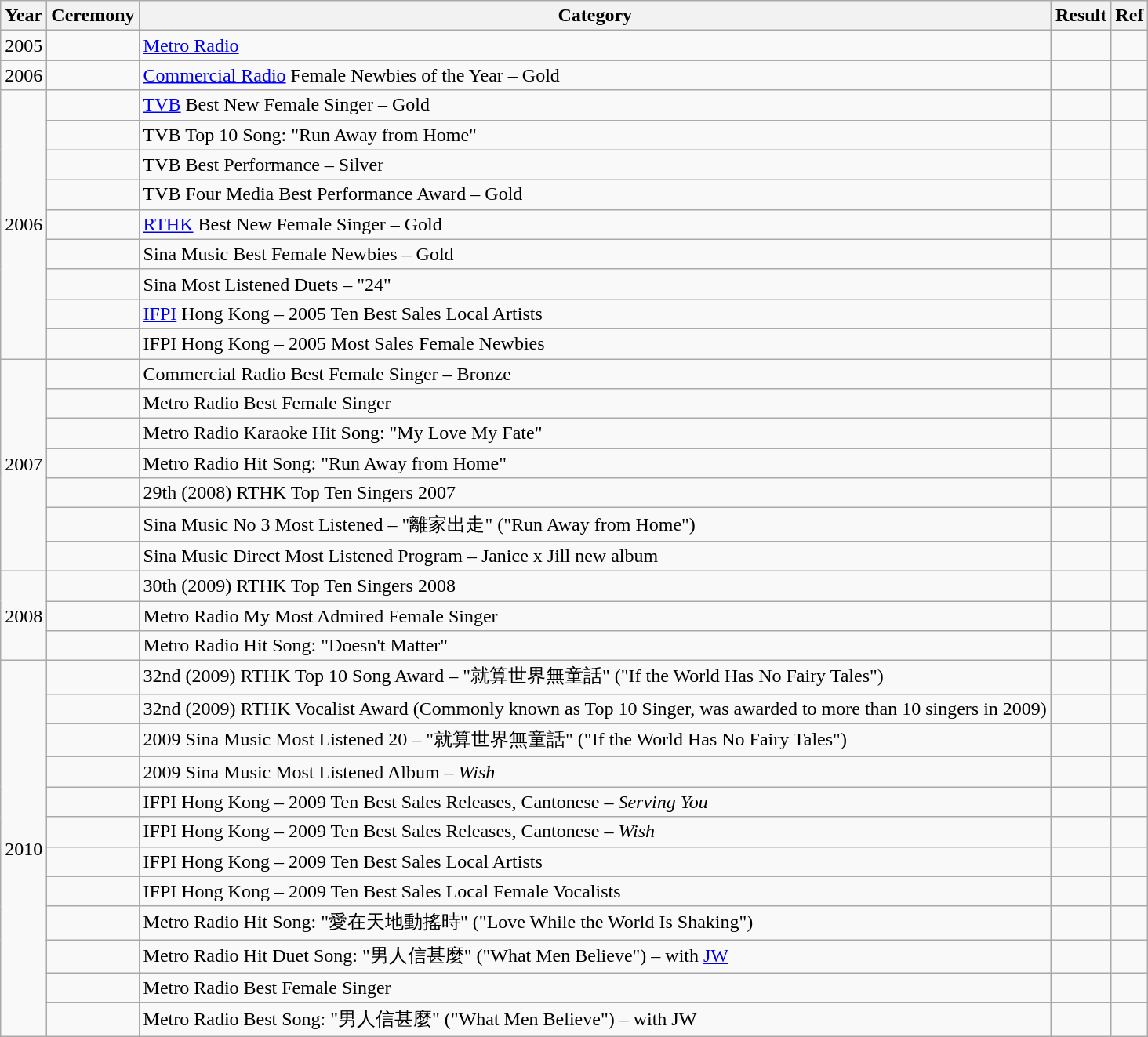<table class="wikitable">
<tr>
<th>Year</th>
<th>Ceremony</th>
<th>Category</th>
<th>Result</th>
<th>Ref</th>
</tr>
<tr>
<td>2005</td>
<td></td>
<td><a href='#'>Metro Radio</a></td>
<td></td>
<td></td>
</tr>
<tr>
<td>2006</td>
<td></td>
<td><a href='#'>Commercial Radio</a> Female Newbies of the Year – Gold</td>
<td></td>
<td></td>
</tr>
<tr>
<td rowspan="9">2006</td>
<td></td>
<td><a href='#'>TVB</a> Best New Female Singer – Gold</td>
<td></td>
<td></td>
</tr>
<tr>
<td></td>
<td>TVB Top 10 Song: "Run Away from Home"</td>
<td></td>
<td></td>
</tr>
<tr>
<td></td>
<td>TVB Best Performance – Silver</td>
<td></td>
<td></td>
</tr>
<tr>
<td></td>
<td>TVB Four Media Best Performance Award – Gold</td>
<td></td>
<td></td>
</tr>
<tr>
<td></td>
<td><a href='#'>RTHK</a> Best New Female Singer – Gold</td>
<td></td>
<td></td>
</tr>
<tr>
<td></td>
<td>Sina Music Best Female Newbies – Gold</td>
<td></td>
<td></td>
</tr>
<tr>
<td></td>
<td>Sina Most Listened Duets – "24"</td>
<td></td>
<td></td>
</tr>
<tr>
<td></td>
<td><a href='#'>IFPI</a> Hong Kong – 2005 Ten Best Sales Local Artists</td>
<td></td>
<td></td>
</tr>
<tr>
<td></td>
<td>IFPI Hong Kong – 2005 Most Sales Female Newbies</td>
<td></td>
<td></td>
</tr>
<tr>
<td rowspan="7">2007</td>
<td></td>
<td>Commercial Radio Best Female Singer – Bronze</td>
<td></td>
<td></td>
</tr>
<tr>
<td></td>
<td>Metro Radio Best Female Singer</td>
<td></td>
<td></td>
</tr>
<tr>
<td></td>
<td>Metro Radio Karaoke Hit Song: "My Love My Fate"</td>
<td></td>
<td></td>
</tr>
<tr>
<td></td>
<td>Metro Radio Hit Song: "Run Away from Home"</td>
<td></td>
<td></td>
</tr>
<tr>
<td></td>
<td>29th (2008) RTHK Top Ten Singers 2007</td>
<td></td>
<td></td>
</tr>
<tr>
<td></td>
<td>Sina Music No 3 Most Listened – "離家出走" ("Run Away from Home")</td>
<td></td>
<td></td>
</tr>
<tr>
<td></td>
<td>Sina Music Direct Most Listened Program – Janice x Jill new album</td>
<td></td>
<td></td>
</tr>
<tr>
<td rowspan="3">2008</td>
<td></td>
<td>30th (2009) RTHK Top Ten Singers 2008</td>
<td></td>
<td></td>
</tr>
<tr>
<td></td>
<td>Metro Radio My Most Admired Female Singer</td>
<td></td>
<td></td>
</tr>
<tr>
<td></td>
<td>Metro Radio Hit Song: "Doesn't Matter"</td>
<td></td>
<td></td>
</tr>
<tr>
<td rowspan="12">2010</td>
<td></td>
<td>32nd (2009) RTHK Top 10 Song Award – "就算世界無童話" ("If the World Has No Fairy Tales")</td>
<td></td>
<td></td>
</tr>
<tr>
<td></td>
<td>32nd (2009) RTHK Vocalist Award (Commonly known as Top 10 Singer, was awarded to more than 10 singers in 2009)</td>
<td></td>
<td></td>
</tr>
<tr>
<td></td>
<td>2009 Sina Music Most Listened 20 – "就算世界無童話" ("If the World Has No Fairy Tales")</td>
<td></td>
<td></td>
</tr>
<tr>
<td></td>
<td>2009 Sina Music Most Listened Album – <em>Wish</em></td>
<td></td>
<td></td>
</tr>
<tr>
<td></td>
<td>IFPI Hong Kong – 2009 Ten Best Sales Releases, Cantonese – <em>Serving You</em></td>
<td></td>
<td></td>
</tr>
<tr>
<td></td>
<td>IFPI Hong Kong – 2009 Ten Best Sales Releases, Cantonese – <em>Wish</em></td>
<td></td>
<td></td>
</tr>
<tr>
<td></td>
<td>IFPI Hong Kong – 2009 Ten Best Sales Local Artists</td>
<td></td>
<td></td>
</tr>
<tr>
<td></td>
<td>IFPI Hong Kong – 2009 Ten Best Sales Local Female Vocalists</td>
<td></td>
<td></td>
</tr>
<tr>
<td></td>
<td>Metro Radio Hit Song: "愛在天地動搖時" ("Love While the World Is Shaking")</td>
<td></td>
<td></td>
</tr>
<tr>
<td></td>
<td>Metro Radio Hit Duet Song: "男人信甚麼" ("What Men Believe") – with <a href='#'>JW</a></td>
<td></td>
<td></td>
</tr>
<tr>
<td></td>
<td>Metro Radio Best Female Singer</td>
<td></td>
<td></td>
</tr>
<tr>
<td></td>
<td>Metro Radio Best Song: "男人信甚麼" ("What Men Believe") – with JW</td>
<td></td>
<td></td>
</tr>
</table>
